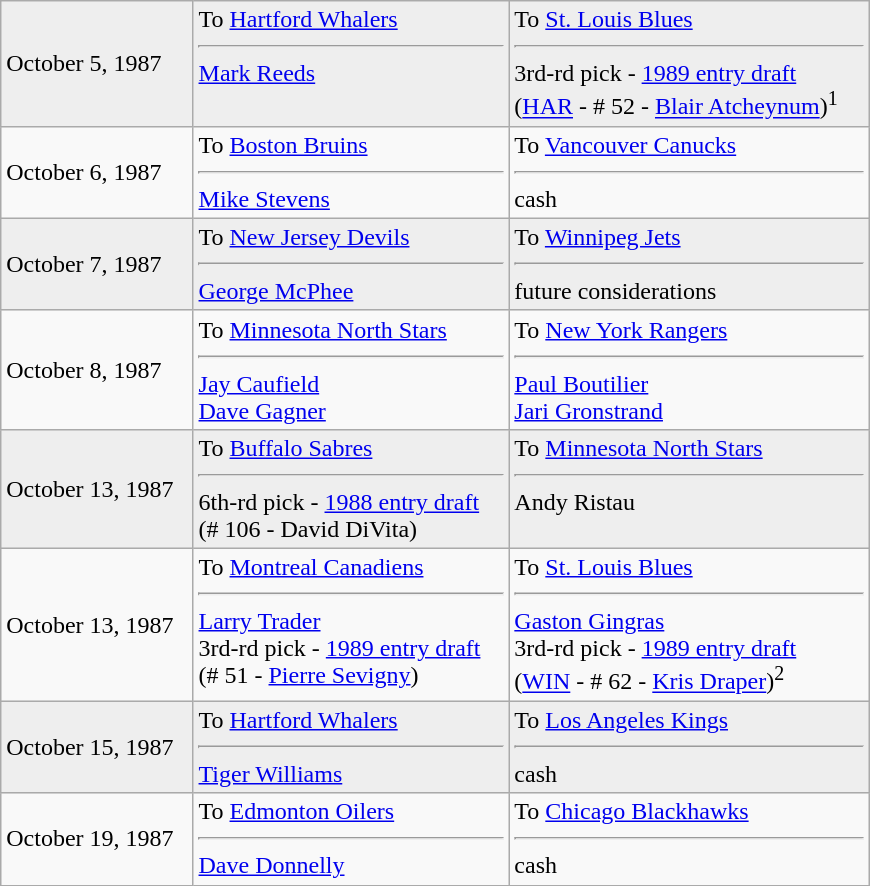<table class="wikitable" style="border:1px solid #999; width:580px;">
<tr style="background:#eee;">
<td>October 5, 1987</td>
<td valign="top">To <a href='#'>Hartford Whalers</a><hr><a href='#'>Mark Reeds</a></td>
<td valign="top">To <a href='#'>St. Louis Blues</a><hr>3rd-rd pick - <a href='#'>1989 entry draft</a><br>(<a href='#'>HAR</a> - # 52 - <a href='#'>Blair Atcheynum</a>)<sup>1</sup></td>
</tr>
<tr>
<td>October 6, 1987</td>
<td valign="top">To <a href='#'>Boston Bruins</a><hr><a href='#'>Mike Stevens</a></td>
<td valign="top">To <a href='#'>Vancouver Canucks</a><hr>cash</td>
</tr>
<tr style="background:#eee;">
<td>October 7, 1987</td>
<td valign="top">To <a href='#'>New Jersey Devils</a><hr><a href='#'>George McPhee</a></td>
<td valign="top">To <a href='#'>Winnipeg Jets</a><hr>future considerations</td>
</tr>
<tr>
<td>October 8, 1987</td>
<td valign="top">To <a href='#'>Minnesota North Stars</a><hr><a href='#'>Jay Caufield</a><br><a href='#'>Dave Gagner</a></td>
<td valign="top">To <a href='#'>New York Rangers</a><hr><a href='#'>Paul Boutilier</a><br><a href='#'>Jari Gronstrand</a></td>
</tr>
<tr style="background:#eee;">
<td>October 13, 1987</td>
<td valign="top">To <a href='#'>Buffalo Sabres</a><hr>6th-rd pick - <a href='#'>1988 entry draft</a><br>(# 106 - David DiVita)</td>
<td valign="top">To <a href='#'>Minnesota North Stars</a><hr>Andy Ristau</td>
</tr>
<tr>
<td>October 13, 1987</td>
<td valign="top">To <a href='#'>Montreal Canadiens</a><hr><a href='#'>Larry Trader</a><br>3rd-rd pick - <a href='#'>1989 entry draft</a><br>(# 51 - <a href='#'>Pierre Sevigny</a>)</td>
<td valign="top">To <a href='#'>St. Louis Blues</a><hr><a href='#'>Gaston Gingras</a><br>3rd-rd pick - <a href='#'>1989 entry draft</a><br>(<a href='#'>WIN</a> - # 62 - <a href='#'>Kris Draper</a>)<sup>2</sup></td>
</tr>
<tr style="background:#eee;">
<td>October 15, 1987</td>
<td valign="top">To <a href='#'>Hartford Whalers</a><hr><a href='#'>Tiger Williams</a></td>
<td valign="top">To <a href='#'>Los Angeles Kings</a><hr>cash</td>
</tr>
<tr>
<td>October 19, 1987</td>
<td valign="top">To <a href='#'>Edmonton Oilers</a><hr><a href='#'>Dave Donnelly</a></td>
<td valign="top">To <a href='#'>Chicago Blackhawks</a><hr>cash</td>
</tr>
</table>
